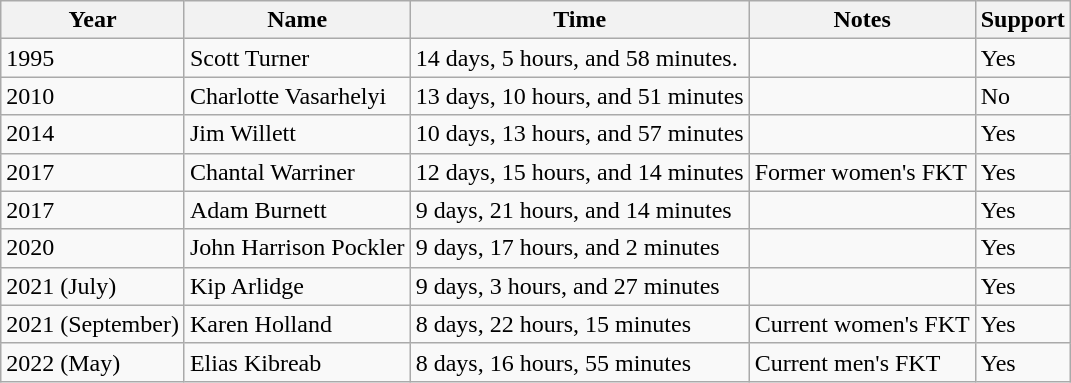<table class="wikitable sortable">
<tr>
<th>Year</th>
<th>Name</th>
<th>Time</th>
<th class="unsortable">Notes</th>
<th>Support</th>
</tr>
<tr>
<td>1995</td>
<td>Scott Turner</td>
<td>14 days, 5 hours, and 58 minutes.</td>
<td></td>
<td>Yes</td>
</tr>
<tr>
<td>2010</td>
<td>Charlotte Vasarhelyi</td>
<td>13 days, 10 hours, and 51 minutes</td>
<td></td>
<td>No</td>
</tr>
<tr>
<td>2014</td>
<td>Jim Willett</td>
<td>10 days, 13 hours, and 57 minutes</td>
<td></td>
<td>Yes</td>
</tr>
<tr>
<td>2017</td>
<td>Chantal Warriner</td>
<td>12 days, 15 hours, and 14 minutes </td>
<td>Former women's FKT</td>
<td>Yes</td>
</tr>
<tr>
<td>2017</td>
<td>Adam Burnett</td>
<td>9 days, 21 hours, and 14 minutes </td>
<td></td>
<td>Yes</td>
</tr>
<tr>
<td>2020</td>
<td>John Harrison Pockler</td>
<td>9 days, 17 hours, and 2 minutes </td>
<td></td>
<td>Yes</td>
</tr>
<tr>
<td>2021 (July)</td>
<td>Kip Arlidge</td>
<td>9 days, 3 hours, and 27 minutes</td>
<td></td>
<td>Yes</td>
</tr>
<tr>
<td>2021 (September)</td>
<td>Karen Holland</td>
<td>8 days, 22 hours, 15 minutes</td>
<td>Current women's FKT</td>
<td>Yes</td>
</tr>
<tr>
<td>2022 (May)</td>
<td>Elias Kibreab</td>
<td>8 days, 16 hours, 55 minutes</td>
<td>Current men's FKT</td>
<td>Yes</td>
</tr>
</table>
